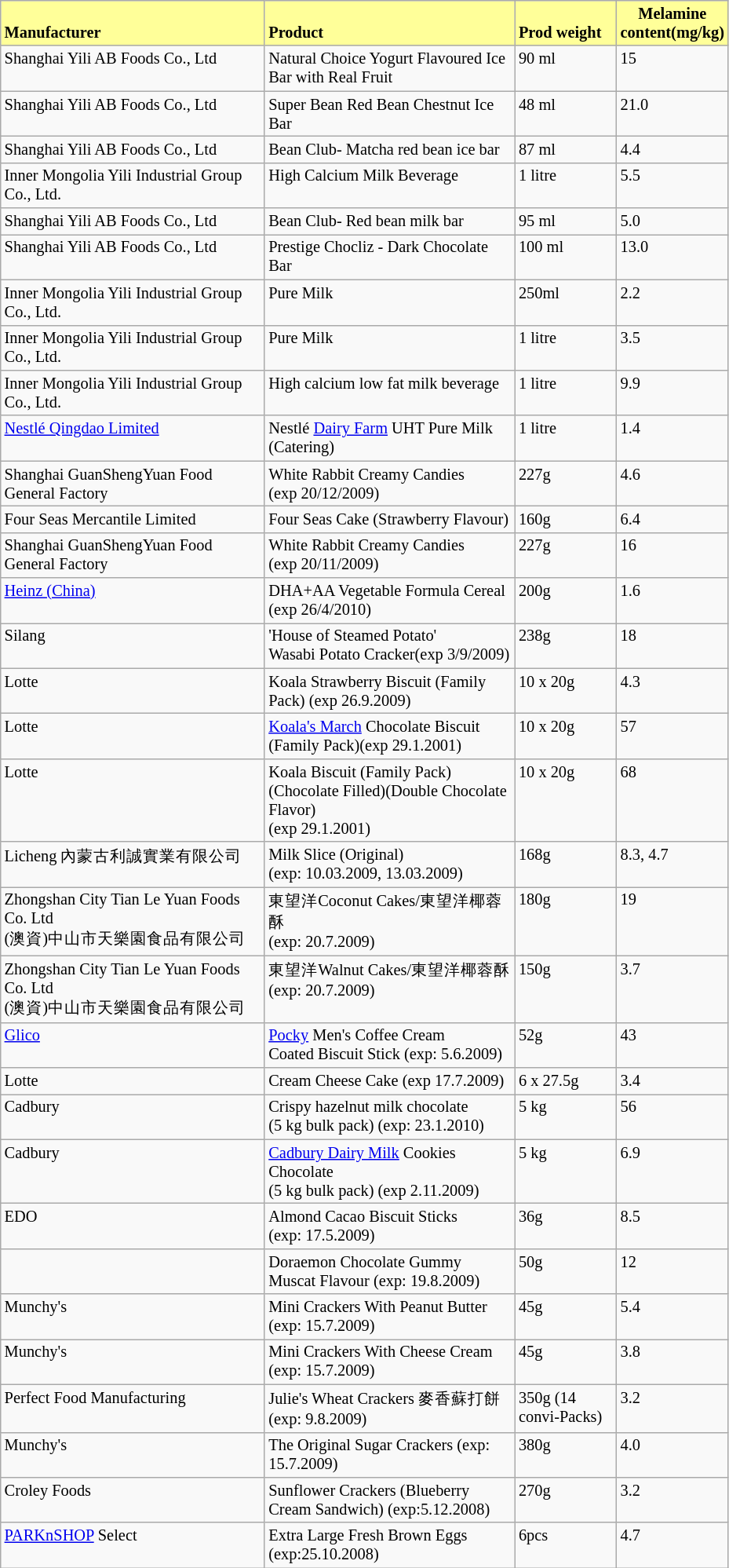<table class="wikitable sortable" style="font-size: 85%">
<tr style="background-color:#FFFF99;font-weight:bold">
<td width="218" height="23" valign="bottom">Manufacturer</td>
<td width="206"  valign="bottom">Product</td>
<td width="80"  valign="bottom">Prod weight</td>
<td width="66" align="center" valign="bottom">Melamine<br> content(mg/kg)</td>
</tr>
<tr valign="top">
<td height="13">Shanghai Yili AB Foods Co., Ltd</td>
<td>Natural Choice Yogurt Flavoured Ice Bar with Real Fruit</td>
<td>90 ml</td>
<td>15</td>
</tr>
<tr valign="top">
<td height="13">Shanghai Yili AB Foods Co., Ltd</td>
<td>Super Bean Red Bean Chestnut Ice Bar</td>
<td>48 ml</td>
<td>21.0</td>
</tr>
<tr valign="top">
<td height="13">Shanghai Yili AB Foods Co., Ltd</td>
<td>Bean Club- Matcha red bean ice bar</td>
<td>87 ml</td>
<td>4.4</td>
</tr>
<tr valign="top">
<td height="13">Inner Mongolia Yili Industrial Group Co., Ltd.</td>
<td>High Calcium Milk Beverage</td>
<td>1 litre</td>
<td>5.5</td>
</tr>
<tr valign="top">
<td height="13">Shanghai Yili AB Foods Co., Ltd</td>
<td>Bean Club- Red bean milk bar</td>
<td>95 ml</td>
<td>5.0</td>
</tr>
<tr valign="top">
<td height="13">Shanghai Yili AB Foods Co., Ltd</td>
<td>Prestige Chocliz - Dark Chocolate Bar</td>
<td>100 ml</td>
<td>13.0</td>
</tr>
<tr valign="top">
<td height="13">Inner Mongolia Yili Industrial Group Co., Ltd.</td>
<td>Pure Milk</td>
<td>250ml</td>
<td>2.2</td>
</tr>
<tr valign="top">
<td height="13">Inner Mongolia Yili Industrial Group Co., Ltd.</td>
<td>Pure Milk</td>
<td>1 litre</td>
<td>3.5</td>
</tr>
<tr valign="top">
<td height="13">Inner Mongolia Yili Industrial Group Co., Ltd.</td>
<td>High calcium low fat milk beverage</td>
<td>1 litre</td>
<td>9.9<br></td>
</tr>
<tr valign="top">
<td height="13"><a href='#'>Nestlé Qingdao Limited</a></td>
<td>Nestlé <a href='#'>Dairy Farm</a> UHT Pure Milk (Catering)</td>
<td>1 litre</td>
<td>1.4<br></td>
</tr>
<tr valign="top">
<td height="13">Shanghai GuanShengYuan Food General Factory</td>
<td>White Rabbit Creamy Candies<br>(exp 20/12/2009)</td>
<td>227g</td>
<td>4.6</td>
</tr>
<tr valign="top">
<td height="13">Four Seas Mercantile Limited</td>
<td>Four Seas Cake (Strawberry Flavour)</td>
<td>160g</td>
<td>6.4<br></td>
</tr>
<tr valign="top">
<td height="13">Shanghai GuanShengYuan Food General Factory</td>
<td>White Rabbit Creamy Candies<br>(exp 20/11/2009)</td>
<td>227g</td>
<td>16<br></td>
</tr>
<tr valign="top">
<td height="13"><a href='#'>Heinz (China)</a></td>
<td>DHA+AA Vegetable Formula Cereal<br>(exp 26/4/2010)</td>
<td>200g</td>
<td>1.6</td>
</tr>
<tr valign="top">
<td height="13">Silang</td>
<td>'House of Steamed Potato'<br>Wasabi Potato Cracker(exp 3/9/2009)</td>
<td>238g</td>
<td>18<br></td>
</tr>
<tr valign="top">
<td height="13">Lotte</td>
<td>Koala Strawberry Biscuit (Family Pack) (exp 26.9.2009)</td>
<td>10 x 20g</td>
<td>4.3</td>
</tr>
<tr valign="top">
<td height="13">Lotte</td>
<td><a href='#'>Koala's March</a> Chocolate Biscuit<br>(Family Pack)(exp 29.1.2001)</td>
<td>10 x 20g</td>
<td>57</td>
</tr>
<tr valign="top">
<td height="13">Lotte</td>
<td>Koala Biscuit (Family Pack)(Chocolate Filled)(Double Chocolate Flavor)<br>(exp 29.1.2001)</td>
<td>10 x 20g</td>
<td>68<br></td>
</tr>
<tr valign="top">
<td height="13">Licheng 內蒙古利誠實業有限公司</td>
<td>Milk Slice (Original)<br>(exp: 10.03.2009, 13.03.2009)</td>
<td>168g</td>
<td>8.3, 4.7<br></td>
</tr>
<tr valign="top">
<td height="13">Zhongshan City Tian Le Yuan Foods Co. Ltd<br>(澳資)中山市天樂園食品有限公司</td>
<td>東望洋Coconut Cakes/東望洋椰蓉酥<br>(exp: 20.7.2009)</td>
<td>180g</td>
<td>19</td>
</tr>
<tr valign="top">
<td height="13">Zhongshan City Tian Le Yuan Foods Co. Ltd<br>(澳資)中山市天樂園食品有限公司</td>
<td>東望洋Walnut Cakes/東望洋椰蓉酥<br>(exp: 20.7.2009)</td>
<td>150g</td>
<td>3.7</td>
</tr>
<tr valign="top">
<td height="13"><a href='#'>Glico</a></td>
<td><a href='#'>Pocky</a> Men's Coffee Cream<br>Coated Biscuit Stick (exp: 5.6.2009)</td>
<td>52g</td>
<td>43<br></td>
</tr>
<tr valign="top">
<td height="13">Lotte</td>
<td>Cream Cheese Cake (exp 17.7.2009)</td>
<td>6 x 27.5g</td>
<td>3.4<br></td>
</tr>
<tr valign="top">
<td height="13">Cadbury</td>
<td>Crispy hazelnut milk chocolate<br>(5 kg bulk pack) (exp: 23.1.2010)</td>
<td>5 kg</td>
<td>56</td>
</tr>
<tr valign="top">
<td height="13">Cadbury</td>
<td><a href='#'>Cadbury Dairy Milk</a> Cookies Chocolate<br>(5 kg bulk pack) (exp 2.11.2009)</td>
<td>5 kg</td>
<td>6.9<br></td>
</tr>
<tr valign="top">
<td height="13">EDO</td>
<td>Almond Cacao Biscuit Sticks<br>(exp: 17.5.2009)</td>
<td>36g</td>
<td>8.5<br></td>
</tr>
<tr valign="top">
<td height="13"></td>
<td>Doraemon Chocolate Gummy Muscat Flavour (exp: 19.8.2009)</td>
<td>50g</td>
<td>12<br></td>
</tr>
<tr valign="top">
<td height="13">Munchy's</td>
<td>Mini Crackers With Peanut Butter (exp: 15.7.2009)</td>
<td>45g</td>
<td>5.4</td>
</tr>
<tr valign="top">
<td height="13">Munchy's</td>
<td>Mini Crackers With Cheese Cream (exp: 15.7.2009)</td>
<td>45g</td>
<td>3.8<br></td>
</tr>
<tr valign="top">
<td height="13">Perfect Food Manufacturing</td>
<td>Julie's Wheat Crackers 麥香蘇打餅 (exp: 9.8.2009)</td>
<td>350g (14 convi-Packs)</td>
<td>3.2<br></td>
</tr>
<tr valign="top">
<td height="13">Munchy's</td>
<td>The Original Sugar Crackers (exp: 15.7.2009)</td>
<td>380g</td>
<td>4.0<br></td>
</tr>
<tr valign="top">
<td height="13">Croley Foods</td>
<td>Sunflower Crackers (Blueberry Cream Sandwich) (exp:5.12.2008)</td>
<td>270g</td>
<td>3.2</td>
</tr>
<tr valign="top">
<td height="13"><a href='#'>PARKnSHOP</a> Select</td>
<td>Extra Large Fresh Brown Eggs (exp:25.10.2008)</td>
<td>6pcs</td>
<td>4.7</td>
</tr>
</table>
